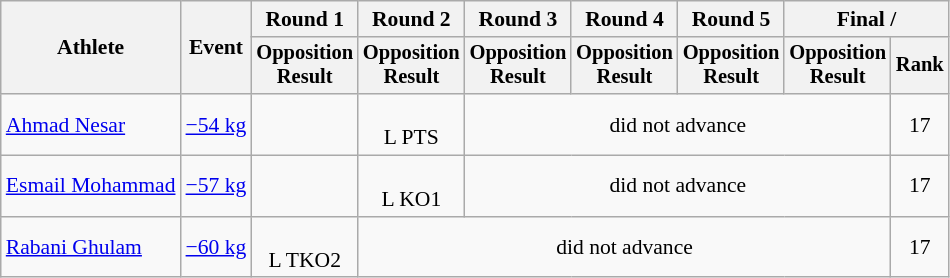<table class="wikitable" style="font-size:90%">
<tr>
<th rowspan="2">Athlete</th>
<th rowspan="2">Event</th>
<th>Round 1</th>
<th>Round 2</th>
<th>Round 3</th>
<th>Round 4</th>
<th>Round 5</th>
<th colspan=2>Final / </th>
</tr>
<tr style="font-size: 95%">
<th>Opposition<br>Result</th>
<th>Opposition<br>Result</th>
<th>Opposition<br>Result</th>
<th>Opposition<br>Result</th>
<th>Opposition<br>Result</th>
<th>Opposition<br>Result</th>
<th>Rank</th>
</tr>
<tr align=center>
<td align=left><a href='#'>Ahmad Nesar</a></td>
<td align=left><a href='#'>−54 kg</a></td>
<td></td>
<td><br> L PTS</td>
<td colspan=4>did not advance</td>
<td>17</td>
</tr>
<tr align=center>
<td align=left><a href='#'>Esmail Mohammad</a></td>
<td align=left><a href='#'>−57 kg</a></td>
<td></td>
<td><br> L KO1</td>
<td colspan=4>did not advance</td>
<td>17</td>
</tr>
<tr align=center>
<td align=left><a href='#'>Rabani Ghulam</a></td>
<td align=left><a href='#'>−60 kg</a></td>
<td><br> L TKO2</td>
<td colspan=5>did not advance</td>
<td>17</td>
</tr>
</table>
